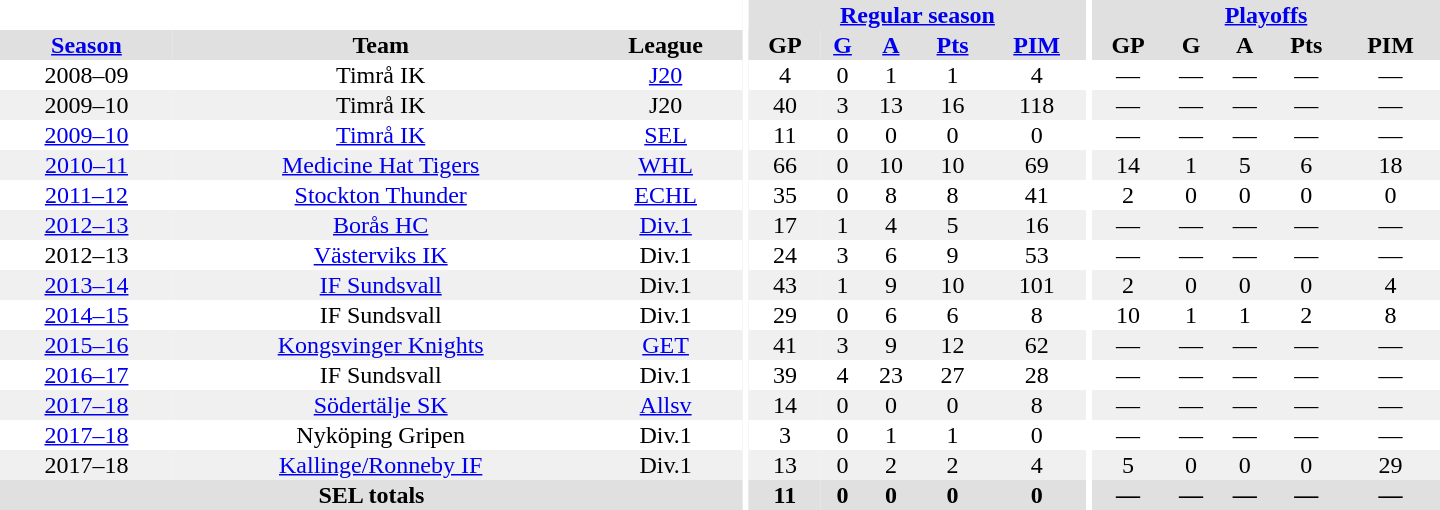<table border="0" cellpadding="1" cellspacing="0" style="text-align:center; width:60em">
<tr bgcolor="#e0e0e0">
<th colspan="3" bgcolor="#ffffff"></th>
<th rowspan="99" bgcolor="#ffffff"></th>
<th colspan="5"><a href='#'>Regular season</a></th>
<th rowspan="99" bgcolor="#ffffff"></th>
<th colspan="5"><a href='#'>Playoffs</a></th>
</tr>
<tr bgcolor="#e0e0e0">
<th><a href='#'>Season</a></th>
<th>Team</th>
<th>League</th>
<th>GP</th>
<th><a href='#'>G</a></th>
<th><a href='#'>A</a></th>
<th><a href='#'>Pts</a></th>
<th><a href='#'>PIM</a></th>
<th>GP</th>
<th>G</th>
<th>A</th>
<th>Pts</th>
<th>PIM</th>
</tr>
<tr ALIGN="center">
<td>2008–09</td>
<td>Timrå IK</td>
<td><a href='#'>J20</a></td>
<td>4</td>
<td>0</td>
<td>1</td>
<td>1</td>
<td>4</td>
<td>—</td>
<td>—</td>
<td>—</td>
<td>—</td>
<td>—</td>
</tr>
<tr ALIGN="center" bgcolor="#f0f0f0">
<td>2009–10</td>
<td>Timrå IK</td>
<td>J20</td>
<td>40</td>
<td>3</td>
<td>13</td>
<td>16</td>
<td>118</td>
<td>—</td>
<td>—</td>
<td>—</td>
<td>—</td>
<td>—</td>
</tr>
<tr ALIGN="center">
<td><a href='#'>2009–10</a></td>
<td><a href='#'>Timrå IK</a></td>
<td><a href='#'>SEL</a></td>
<td>11</td>
<td>0</td>
<td>0</td>
<td>0</td>
<td>0</td>
<td>—</td>
<td>—</td>
<td>—</td>
<td>—</td>
<td>—</td>
</tr>
<tr ALIGN="center" bgcolor="#f0f0f0">
<td><a href='#'>2010–11</a></td>
<td><a href='#'>Medicine Hat Tigers</a></td>
<td><a href='#'>WHL</a></td>
<td>66</td>
<td>0</td>
<td>10</td>
<td>10</td>
<td>69</td>
<td>14</td>
<td>1</td>
<td>5</td>
<td>6</td>
<td>18</td>
</tr>
<tr ALIGN="center">
<td><a href='#'>2011–12</a></td>
<td><a href='#'>Stockton Thunder</a></td>
<td><a href='#'>ECHL</a></td>
<td>35</td>
<td>0</td>
<td>8</td>
<td>8</td>
<td>41</td>
<td>2</td>
<td>0</td>
<td>0</td>
<td>0</td>
<td>0</td>
</tr>
<tr ALIGN="center" bgcolor="#f0f0f0">
<td><a href='#'>2012–13</a></td>
<td><a href='#'>Borås HC</a></td>
<td><a href='#'>Div.1</a></td>
<td>17</td>
<td>1</td>
<td>4</td>
<td>5</td>
<td>16</td>
<td>—</td>
<td>—</td>
<td>—</td>
<td>—</td>
<td>—</td>
</tr>
<tr ALIGN="center">
<td>2012–13</td>
<td><a href='#'>Västerviks IK</a></td>
<td>Div.1</td>
<td>24</td>
<td>3</td>
<td>6</td>
<td>9</td>
<td>53</td>
<td>—</td>
<td>—</td>
<td>—</td>
<td>—</td>
<td>—</td>
</tr>
<tr ALIGN="center" bgcolor="#f0f0f0">
<td><a href='#'>2013–14</a></td>
<td><a href='#'>IF Sundsvall</a></td>
<td>Div.1</td>
<td>43</td>
<td>1</td>
<td>9</td>
<td>10</td>
<td>101</td>
<td>2</td>
<td>0</td>
<td>0</td>
<td>0</td>
<td>4</td>
</tr>
<tr ALIGN="center">
<td><a href='#'>2014–15</a></td>
<td>IF Sundsvall</td>
<td>Div.1</td>
<td>29</td>
<td>0</td>
<td>6</td>
<td>6</td>
<td>8</td>
<td>10</td>
<td>1</td>
<td>1</td>
<td>2</td>
<td>8</td>
</tr>
<tr ALIGN="center" bgcolor="#f0f0f0">
<td><a href='#'>2015–16</a></td>
<td><a href='#'>Kongsvinger Knights</a></td>
<td><a href='#'>GET</a></td>
<td>41</td>
<td>3</td>
<td>9</td>
<td>12</td>
<td>62</td>
<td>—</td>
<td>—</td>
<td>—</td>
<td>—</td>
<td>—</td>
</tr>
<tr ALIGN="center">
<td><a href='#'>2016–17</a></td>
<td>IF Sundsvall</td>
<td>Div.1</td>
<td>39</td>
<td>4</td>
<td>23</td>
<td>27</td>
<td>28</td>
<td>—</td>
<td>—</td>
<td>—</td>
<td>—</td>
<td>—</td>
</tr>
<tr ALIGN="center" bgcolor="#f0f0f0">
<td><a href='#'>2017–18</a></td>
<td><a href='#'>Södertälje SK</a></td>
<td><a href='#'>Allsv</a></td>
<td>14</td>
<td>0</td>
<td>0</td>
<td>0</td>
<td>8</td>
<td>—</td>
<td>—</td>
<td>—</td>
<td>—</td>
<td>—</td>
</tr>
<tr ALIGN="center">
<td><a href='#'>2017–18</a></td>
<td>Nyköping Gripen</td>
<td>Div.1</td>
<td>3</td>
<td>0</td>
<td>1</td>
<td>1</td>
<td>0</td>
<td>—</td>
<td>—</td>
<td>—</td>
<td>—</td>
<td>—</td>
</tr>
<tr ALIGN="center" bgcolor="#f0f0f0">
<td>2017–18</td>
<td><a href='#'>Kallinge/Ronneby IF</a></td>
<td>Div.1</td>
<td>13</td>
<td>0</td>
<td>2</td>
<td>2</td>
<td>4</td>
<td>5</td>
<td>0</td>
<td>0</td>
<td>0</td>
<td>29</td>
</tr>
<tr bgcolor="#e0e0e0">
<th colspan="3">SEL totals</th>
<th>11</th>
<th>0</th>
<th>0</th>
<th>0</th>
<th>0</th>
<th>—</th>
<th>—</th>
<th>—</th>
<th>—</th>
<th>—</th>
</tr>
</table>
